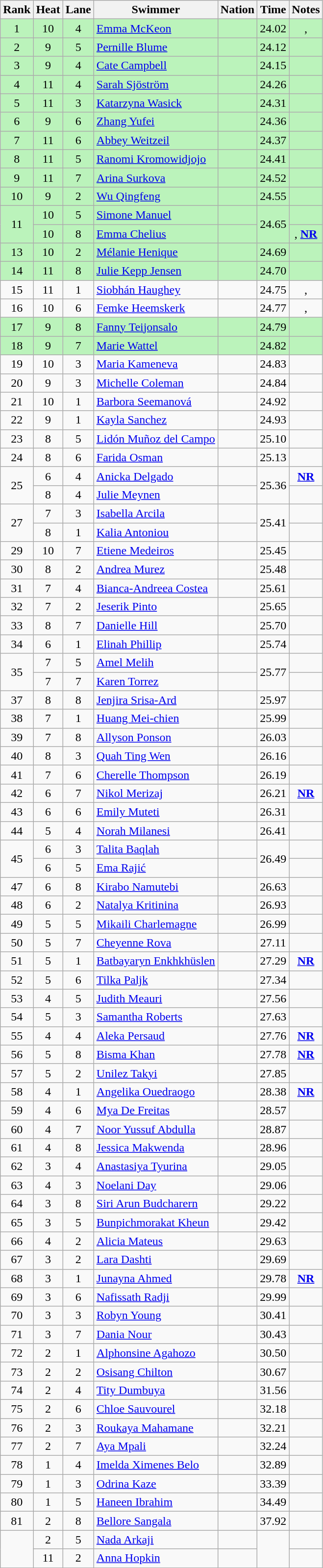<table class="wikitable sortable" style="text-align:center">
<tr>
<th>Rank</th>
<th>Heat</th>
<th>Lane</th>
<th>Swimmer</th>
<th>Nation</th>
<th>Time</th>
<th>Notes</th>
</tr>
<tr bgcolor=bbf3bb>
<td>1</td>
<td>10</td>
<td>4</td>
<td align=left><a href='#'>Emma McKeon</a></td>
<td align=left></td>
<td>24.02</td>
<td>, </td>
</tr>
<tr bgcolor=bbf3bb>
<td>2</td>
<td>9</td>
<td>5</td>
<td align=left><a href='#'>Pernille Blume</a></td>
<td align=left></td>
<td>24.12</td>
<td></td>
</tr>
<tr bgcolor=bbf3bb>
<td>3</td>
<td>9</td>
<td>4</td>
<td align=left><a href='#'>Cate Campbell</a></td>
<td align=left></td>
<td>24.15</td>
<td></td>
</tr>
<tr bgcolor=bbf3bb>
<td>4</td>
<td>11</td>
<td>4</td>
<td align=left><a href='#'>Sarah Sjöström</a></td>
<td align=left></td>
<td>24.26</td>
<td></td>
</tr>
<tr bgcolor=bbf3bb>
<td>5</td>
<td>11</td>
<td>3</td>
<td align=left><a href='#'>Katarzyna Wasick</a></td>
<td align=left></td>
<td>24.31</td>
<td></td>
</tr>
<tr bgcolor=bbf3bb>
<td>6</td>
<td>9</td>
<td>6</td>
<td align=left><a href='#'>Zhang Yufei</a></td>
<td align=left></td>
<td>24.36</td>
<td></td>
</tr>
<tr bgcolor="bbf3bb">
<td>7</td>
<td>11</td>
<td>6</td>
<td align=left><a href='#'>Abbey Weitzeil</a></td>
<td align=left></td>
<td>24.37</td>
<td></td>
</tr>
<tr bgcolor="bbf3bb">
<td>8</td>
<td>11</td>
<td>5</td>
<td align=left><a href='#'>Ranomi Kromowidjojo</a></td>
<td align=left></td>
<td>24.41</td>
<td></td>
</tr>
<tr bgcolor=bbf3bb>
<td>9</td>
<td>11</td>
<td>7</td>
<td align=left><a href='#'>Arina Surkova</a></td>
<td align=left></td>
<td>24.52</td>
<td></td>
</tr>
<tr bgcolor=bbf3bb>
<td>10</td>
<td>9</td>
<td>2</td>
<td align=left><a href='#'>Wu Qingfeng</a></td>
<td align=left></td>
<td>24.55</td>
<td></td>
</tr>
<tr bgcolor=bbf3bb>
<td rowspan=2>11</td>
<td>10</td>
<td>5</td>
<td align=left><a href='#'>Simone Manuel</a></td>
<td align=left></td>
<td rowspan=2>24.65</td>
<td></td>
</tr>
<tr bgcolor=bbf3bb>
<td>10</td>
<td>8</td>
<td align=left><a href='#'>Emma Chelius</a></td>
<td align=left></td>
<td>, <strong><a href='#'>NR</a></strong></td>
</tr>
<tr bgcolor=bbf3bb>
<td>13</td>
<td>10</td>
<td>2</td>
<td align=left><a href='#'>Mélanie Henique</a></td>
<td align=left></td>
<td>24.69</td>
<td></td>
</tr>
<tr bgcolor=bbf3bb>
<td>14</td>
<td>11</td>
<td>8</td>
<td align=left><a href='#'>Julie Kepp Jensen</a></td>
<td align=left></td>
<td>24.70</td>
<td></td>
</tr>
<tr>
<td>15</td>
<td>11</td>
<td>1</td>
<td align=left><a href='#'>Siobhán Haughey</a></td>
<td align=left></td>
<td>24.75</td>
<td>, </td>
</tr>
<tr>
<td>16</td>
<td>10</td>
<td>6</td>
<td align=left><a href='#'>Femke Heemskerk</a></td>
<td align=left></td>
<td>24.77</td>
<td>, </td>
</tr>
<tr bgcolor=bbf3bb>
<td>17</td>
<td>9</td>
<td>8</td>
<td align=left><a href='#'>Fanny Teijonsalo</a></td>
<td align=left></td>
<td>24.79</td>
<td></td>
</tr>
<tr bgcolor=bbf3bb>
<td>18</td>
<td>9</td>
<td>7</td>
<td align=left><a href='#'>Marie Wattel</a></td>
<td align=left></td>
<td>24.82</td>
<td></td>
</tr>
<tr>
<td>19</td>
<td>10</td>
<td>3</td>
<td align=left><a href='#'>Maria Kameneva</a></td>
<td align=left></td>
<td>24.83</td>
<td></td>
</tr>
<tr>
<td>20</td>
<td>9</td>
<td>3</td>
<td align=left><a href='#'>Michelle Coleman</a></td>
<td align=left></td>
<td>24.84</td>
<td></td>
</tr>
<tr>
<td>21</td>
<td>10</td>
<td>1</td>
<td align=left><a href='#'>Barbora Seemanová</a></td>
<td align=left></td>
<td>24.92</td>
<td></td>
</tr>
<tr>
<td>22</td>
<td>9</td>
<td>1</td>
<td align=left><a href='#'>Kayla Sanchez</a></td>
<td align=left></td>
<td>24.93</td>
<td></td>
</tr>
<tr>
<td>23</td>
<td>8</td>
<td>5</td>
<td align=left><a href='#'>Lidón Muñoz del Campo</a></td>
<td align=left></td>
<td>25.10</td>
<td></td>
</tr>
<tr>
<td>24</td>
<td>8</td>
<td>6</td>
<td align=left><a href='#'>Farida Osman</a></td>
<td align=left></td>
<td>25.13</td>
<td></td>
</tr>
<tr>
<td rowspan=2>25</td>
<td>6</td>
<td>4</td>
<td align=left><a href='#'>Anicka Delgado</a></td>
<td align=left></td>
<td rowspan=2>25.36</td>
<td><strong><a href='#'>NR</a></strong></td>
</tr>
<tr>
<td>8</td>
<td>4</td>
<td align=left><a href='#'>Julie Meynen</a></td>
<td align=left></td>
<td></td>
</tr>
<tr>
<td rowspan=2>27</td>
<td>7</td>
<td>3</td>
<td align=left><a href='#'>Isabella Arcila</a></td>
<td align=left></td>
<td rowspan=2>25.41</td>
<td></td>
</tr>
<tr>
<td>8</td>
<td>1</td>
<td align=left><a href='#'>Kalia Antoniou</a></td>
<td align=left></td>
<td></td>
</tr>
<tr>
<td>29</td>
<td>10</td>
<td>7</td>
<td align=left><a href='#'>Etiene Medeiros</a></td>
<td align=left></td>
<td>25.45</td>
<td></td>
</tr>
<tr>
<td>30</td>
<td>8</td>
<td>2</td>
<td align=left><a href='#'>Andrea Murez</a></td>
<td align=left></td>
<td>25.48</td>
<td></td>
</tr>
<tr>
<td>31</td>
<td>7</td>
<td>4</td>
<td align=left><a href='#'>Bianca-Andreea Costea</a></td>
<td align=left></td>
<td>25.61</td>
<td></td>
</tr>
<tr>
<td>32</td>
<td>7</td>
<td>2</td>
<td align=left><a href='#'>Jeserik Pinto</a></td>
<td align=left></td>
<td>25.65</td>
<td></td>
</tr>
<tr>
<td>33</td>
<td>8</td>
<td>7</td>
<td align=left><a href='#'>Danielle Hill</a></td>
<td align=left></td>
<td>25.70</td>
<td></td>
</tr>
<tr>
<td>34</td>
<td>6</td>
<td>1</td>
<td align=left><a href='#'>Elinah Phillip</a></td>
<td align=left></td>
<td>25.74</td>
<td></td>
</tr>
<tr>
<td rowspan=2>35</td>
<td>7</td>
<td>5</td>
<td align=left><a href='#'>Amel Melih</a></td>
<td align=left></td>
<td rowspan=2>25.77</td>
<td></td>
</tr>
<tr>
<td>7</td>
<td>7</td>
<td align=left><a href='#'>Karen Torrez</a></td>
<td align=left></td>
<td></td>
</tr>
<tr>
<td>37</td>
<td>8</td>
<td>8</td>
<td align=left><a href='#'>Jenjira Srisa-Ard</a></td>
<td align=left></td>
<td>25.97</td>
<td></td>
</tr>
<tr>
<td>38</td>
<td>7</td>
<td>1</td>
<td align=left><a href='#'>Huang Mei-chien</a></td>
<td align=left></td>
<td>25.99</td>
<td></td>
</tr>
<tr>
<td>39</td>
<td>7</td>
<td>8</td>
<td align=left><a href='#'>Allyson Ponson</a></td>
<td align=left></td>
<td>26.03</td>
<td></td>
</tr>
<tr>
<td>40</td>
<td>8</td>
<td>3</td>
<td align=left><a href='#'>Quah Ting Wen</a></td>
<td align=left></td>
<td>26.16</td>
<td></td>
</tr>
<tr>
<td>41</td>
<td>7</td>
<td>6</td>
<td align=left><a href='#'>Cherelle Thompson</a></td>
<td align=left></td>
<td>26.19</td>
<td></td>
</tr>
<tr>
<td>42</td>
<td>6</td>
<td>7</td>
<td align=left><a href='#'>Nikol Merizaj</a></td>
<td align=left></td>
<td>26.21</td>
<td><strong><a href='#'>NR</a></strong></td>
</tr>
<tr>
<td>43</td>
<td>6</td>
<td>6</td>
<td align=left><a href='#'>Emily Muteti</a></td>
<td align=left></td>
<td>26.31</td>
<td></td>
</tr>
<tr>
<td>44</td>
<td>5</td>
<td>4</td>
<td align=left><a href='#'>Norah Milanesi</a></td>
<td align=left></td>
<td>26.41</td>
<td></td>
</tr>
<tr>
<td rowspan=2>45</td>
<td>6</td>
<td>3</td>
<td align=left><a href='#'>Talita Baqlah</a></td>
<td align=left></td>
<td rowspan=2>26.49</td>
<td></td>
</tr>
<tr>
<td>6</td>
<td>5</td>
<td align=left><a href='#'>Ema Rajić</a></td>
<td align=left></td>
<td></td>
</tr>
<tr>
<td>47</td>
<td>6</td>
<td>8</td>
<td align=left><a href='#'>Kirabo Namutebi</a></td>
<td align=left></td>
<td>26.63</td>
<td></td>
</tr>
<tr>
<td>48</td>
<td>6</td>
<td>2</td>
<td align=left><a href='#'>Natalya Kritinina</a></td>
<td align=left></td>
<td>26.93</td>
<td></td>
</tr>
<tr>
<td>49</td>
<td>5</td>
<td>5</td>
<td align=left><a href='#'>Mikaili Charlemagne</a></td>
<td align=left></td>
<td>26.99</td>
<td></td>
</tr>
<tr>
<td>50</td>
<td>5</td>
<td>7</td>
<td align=left><a href='#'>Cheyenne Rova</a></td>
<td align=left></td>
<td>27.11</td>
<td></td>
</tr>
<tr>
<td>51</td>
<td>5</td>
<td>1</td>
<td align=left><a href='#'>Batbayaryn Enkhkhüslen</a></td>
<td align=left></td>
<td>27.29</td>
<td><strong><a href='#'>NR</a></strong></td>
</tr>
<tr>
<td>52</td>
<td>5</td>
<td>6</td>
<td align=left><a href='#'>Tilka Paljk</a></td>
<td align=left></td>
<td>27.34</td>
<td></td>
</tr>
<tr>
<td>53</td>
<td>4</td>
<td>5</td>
<td align=left><a href='#'>Judith Meauri</a></td>
<td align=left></td>
<td>27.56</td>
<td></td>
</tr>
<tr>
<td>54</td>
<td>5</td>
<td>3</td>
<td align=left><a href='#'>Samantha Roberts</a></td>
<td align=left></td>
<td>27.63</td>
<td></td>
</tr>
<tr>
<td>55</td>
<td>4</td>
<td>4</td>
<td align=left><a href='#'>Aleka Persaud</a></td>
<td align=left></td>
<td>27.76</td>
<td><strong><a href='#'>NR</a></strong></td>
</tr>
<tr>
<td>56</td>
<td>5</td>
<td>8</td>
<td align=left><a href='#'>Bisma Khan</a></td>
<td align=left></td>
<td>27.78</td>
<td><strong><a href='#'>NR</a></strong></td>
</tr>
<tr>
<td>57</td>
<td>5</td>
<td>2</td>
<td align=left><a href='#'>Unilez Takyi</a></td>
<td align=left></td>
<td>27.85</td>
<td></td>
</tr>
<tr>
<td>58</td>
<td>4</td>
<td>1</td>
<td align=left><a href='#'>Angelika Ouedraogo</a></td>
<td align=left></td>
<td>28.38</td>
<td><strong><a href='#'>NR</a></strong></td>
</tr>
<tr>
<td>59</td>
<td>4</td>
<td>6</td>
<td align=left><a href='#'>Mya De Freitas</a></td>
<td align=left></td>
<td>28.57</td>
<td></td>
</tr>
<tr>
<td>60</td>
<td>4</td>
<td>7</td>
<td align=left><a href='#'>Noor Yussuf Abdulla</a></td>
<td align=left></td>
<td>28.87</td>
<td></td>
</tr>
<tr>
<td>61</td>
<td>4</td>
<td>8</td>
<td align=left><a href='#'>Jessica Makwenda</a></td>
<td align=left></td>
<td>28.96</td>
<td></td>
</tr>
<tr>
<td>62</td>
<td>3</td>
<td>4</td>
<td align=left><a href='#'>Anastasiya Tyurina</a></td>
<td align=left></td>
<td>29.05</td>
<td></td>
</tr>
<tr>
<td>63</td>
<td>4</td>
<td>3</td>
<td align=left><a href='#'>Noelani Day</a></td>
<td align=left></td>
<td>29.06</td>
<td></td>
</tr>
<tr>
<td>64</td>
<td>3</td>
<td>8</td>
<td align=left><a href='#'>Siri Arun Budcharern</a></td>
<td align=left></td>
<td>29.22</td>
<td></td>
</tr>
<tr>
<td>65</td>
<td>3</td>
<td>5</td>
<td align=left><a href='#'>Bunpichmorakat Kheun</a></td>
<td align=left></td>
<td>29.42</td>
<td></td>
</tr>
<tr>
<td>66</td>
<td>4</td>
<td>2</td>
<td align=left><a href='#'>Alicia Mateus</a></td>
<td align=left></td>
<td>29.63</td>
<td></td>
</tr>
<tr>
<td>67</td>
<td>3</td>
<td>2</td>
<td align=left><a href='#'>Lara Dashti</a></td>
<td align=left></td>
<td>29.69</td>
<td></td>
</tr>
<tr>
<td>68</td>
<td>3</td>
<td>1</td>
<td align=left><a href='#'>Junayna Ahmed</a></td>
<td align=left></td>
<td>29.78</td>
<td><strong><a href='#'>NR</a></strong></td>
</tr>
<tr>
<td>69</td>
<td>3</td>
<td>6</td>
<td align=left><a href='#'>Nafissath Radji</a></td>
<td align=left></td>
<td>29.99</td>
<td></td>
</tr>
<tr>
<td>70</td>
<td>3</td>
<td>3</td>
<td align=left><a href='#'>Robyn Young</a></td>
<td align=left></td>
<td>30.41</td>
<td></td>
</tr>
<tr>
<td>71</td>
<td>3</td>
<td>7</td>
<td align=left><a href='#'>Dania Nour</a></td>
<td align=left></td>
<td>30.43</td>
<td></td>
</tr>
<tr>
<td>72</td>
<td>2</td>
<td>1</td>
<td align=left><a href='#'>Alphonsine Agahozo</a></td>
<td align=left></td>
<td>30.50</td>
<td></td>
</tr>
<tr>
<td>73</td>
<td>2</td>
<td>2</td>
<td align=left><a href='#'>Osisang Chilton</a></td>
<td align=left></td>
<td>30.67</td>
<td></td>
</tr>
<tr>
<td>74</td>
<td>2</td>
<td>4</td>
<td align=left><a href='#'>Tity Dumbuya</a></td>
<td align=left></td>
<td>31.56</td>
<td></td>
</tr>
<tr>
<td>75</td>
<td>2</td>
<td>6</td>
<td align=left><a href='#'>Chloe Sauvourel</a></td>
<td align=left></td>
<td>32.18</td>
<td></td>
</tr>
<tr>
<td>76</td>
<td>2</td>
<td>3</td>
<td align=left><a href='#'>Roukaya Mahamane</a></td>
<td align=left></td>
<td>32.21</td>
<td></td>
</tr>
<tr>
<td>77</td>
<td>2</td>
<td>7</td>
<td align=left><a href='#'>Aya Mpali</a></td>
<td align=left></td>
<td>32.24</td>
<td></td>
</tr>
<tr>
<td>78</td>
<td>1</td>
<td>4</td>
<td align=left><a href='#'>Imelda Ximenes Belo</a></td>
<td align=left></td>
<td>32.89</td>
<td></td>
</tr>
<tr>
<td>79</td>
<td>1</td>
<td>3</td>
<td align=left><a href='#'>Odrina Kaze</a></td>
<td align=left></td>
<td>33.39</td>
<td></td>
</tr>
<tr>
<td>80</td>
<td>1</td>
<td>5</td>
<td align=left><a href='#'>Haneen Ibrahim</a></td>
<td align=left></td>
<td>34.49</td>
<td></td>
</tr>
<tr>
<td>81</td>
<td>2</td>
<td>8</td>
<td align=left><a href='#'>Bellore Sangala</a></td>
<td align=left></td>
<td>37.92</td>
<td></td>
</tr>
<tr>
<td rowspan=2></td>
<td>2</td>
<td>5</td>
<td align=left><a href='#'>Nada Arkaji</a></td>
<td align=left></td>
<td rowspan=2></td>
<td></td>
</tr>
<tr>
<td>11</td>
<td>2</td>
<td align=left><a href='#'>Anna Hopkin</a></td>
<td align=left></td>
<td></td>
</tr>
</table>
